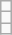<table class="wikitable">
<tr>
<td></td>
</tr>
<tr>
<td></td>
</tr>
<tr>
<td></td>
</tr>
</table>
